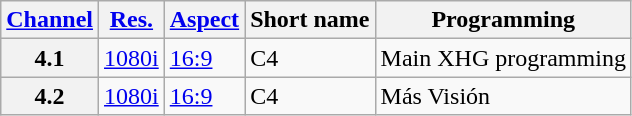<table class="wikitable sortable">
<tr>
<th><a href='#'>Channel</a></th>
<th scope = "col"><a href='#'>Res.</a></th>
<th scope = "col"><a href='#'>Aspect</a></th>
<th scope = "col">Short name</th>
<th scope = "col">Programming</th>
</tr>
<tr>
<th scope = "row">4.1</th>
<td rowspan=1><a href='#'>1080i</a></td>
<td rowspan=1><a href='#'>16:9</a></td>
<td>C4</td>
<td>Main XHG programming</td>
</tr>
<tr>
<th scope = "row">4.2</th>
<td rowspan=1><a href='#'>1080i</a></td>
<td rowspan=1><a href='#'>16:9</a></td>
<td>C4</td>
<td>Más Visión</td>
</tr>
</table>
